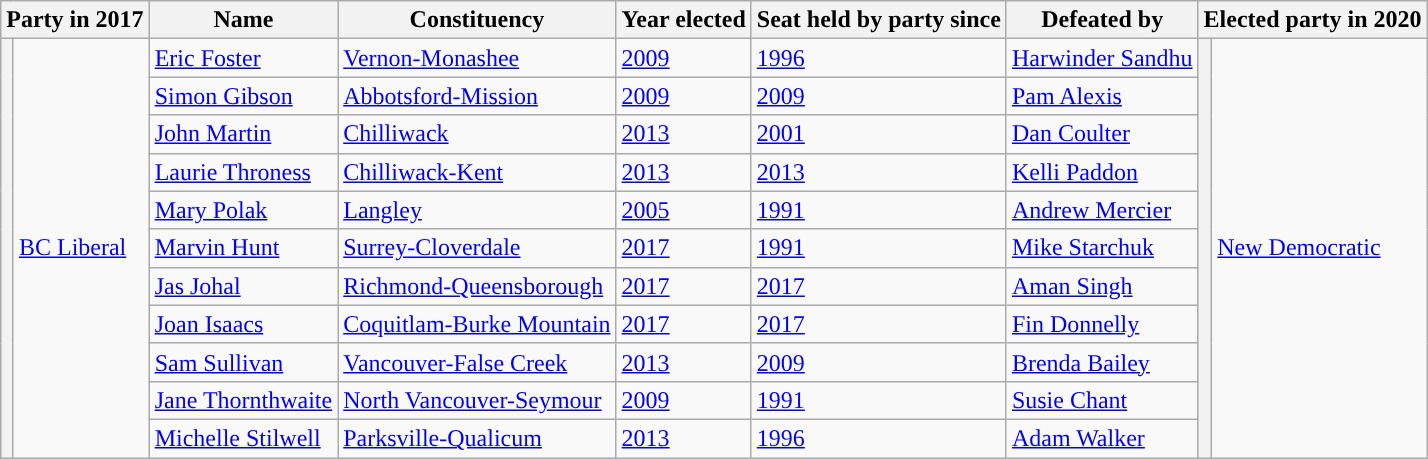<table class="wikitable sortable">
<tr>
<th colspan="2">Party in 2017</th>
<th>Name</th>
<th>Constituency</th>
<th>Year elected</th>
<th>Seat held by party since</th>
<th>Defeated by</th>
<th colspan="2">Elected party in 2020</th>
</tr>
<tr>
<th rowspan=11 style="background-color: "></th>
<td rowspan="11"><a href='#'>BC Liberal</a></td>
<td><a href='#'>Eric Foster</a></td>
<td><a href='#'>Vernon-Monashee</a></td>
<td><a href='#'>2009</a></td>
<td><a href='#'>1996</a></td>
<td><a href='#'>Harwinder Sandhu</a></td>
<th rowspan=11 style="background-color: "></th>
<td rowspan="11"><a href='#'>New Democratic</a></td>
</tr>
<tr>
<td><a href='#'>Simon Gibson</a></td>
<td><a href='#'>Abbotsford-Mission</a></td>
<td><a href='#'>2009</a></td>
<td><a href='#'>2009</a></td>
<td><a href='#'>Pam Alexis</a></td>
</tr>
<tr>
<td><a href='#'>John Martin</a></td>
<td><a href='#'>Chilliwack</a></td>
<td><a href='#'>2013</a></td>
<td><a href='#'>2001</a></td>
<td><a href='#'>Dan Coulter</a></td>
</tr>
<tr>
<td><a href='#'>Laurie Throness</a></td>
<td><a href='#'>Chilliwack-Kent</a></td>
<td><a href='#'>2013</a></td>
<td><a href='#'>2013</a></td>
<td><a href='#'>Kelli Paddon</a></td>
</tr>
<tr>
<td><a href='#'>Mary Polak</a></td>
<td><a href='#'>Langley</a></td>
<td><a href='#'>2005</a></td>
<td><a href='#'>1991</a></td>
<td><a href='#'>Andrew Mercier</a></td>
</tr>
<tr>
<td><a href='#'>Marvin Hunt</a></td>
<td><a href='#'>Surrey-Cloverdale</a></td>
<td><a href='#'>2017</a></td>
<td><a href='#'>1991</a></td>
<td><a href='#'>Mike Starchuk</a></td>
</tr>
<tr>
<td><a href='#'>Jas Johal</a></td>
<td><a href='#'>Richmond-Queensborough</a></td>
<td><a href='#'>2017</a></td>
<td><a href='#'>2017</a></td>
<td><a href='#'>Aman Singh</a></td>
</tr>
<tr>
<td><a href='#'>Joan Isaacs</a></td>
<td><a href='#'>Coquitlam-Burke Mountain</a></td>
<td><a href='#'>2017</a></td>
<td><a href='#'>2017</a></td>
<td><a href='#'>Fin Donnelly</a></td>
</tr>
<tr>
<td><a href='#'>Sam Sullivan</a></td>
<td><a href='#'>Vancouver-False Creek</a></td>
<td><a href='#'>2013</a></td>
<td><a href='#'>2009</a></td>
<td><a href='#'>Brenda Bailey</a></td>
</tr>
<tr>
<td><a href='#'>Jane Thornthwaite</a></td>
<td><a href='#'>North Vancouver-Seymour</a></td>
<td><a href='#'>2009</a></td>
<td><a href='#'>1991</a></td>
<td><a href='#'>Susie Chant</a></td>
</tr>
<tr>
<td><a href='#'>Michelle Stilwell</a></td>
<td><a href='#'>Parksville-Qualicum</a></td>
<td><a href='#'>2013</a></td>
<td><a href='#'>1996</a></td>
<td><a href='#'>Adam Walker</a></td>
</tr>
</table>
